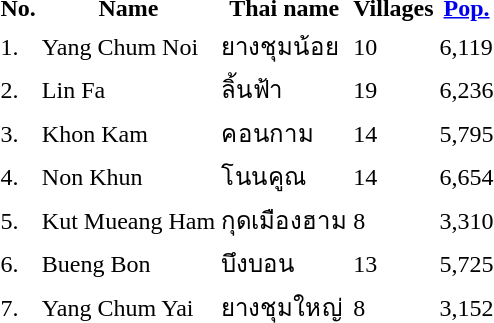<table>
<tr>
<th>No.</th>
<th>Name</th>
<th>Thai name</th>
<th>Villages</th>
<th><a href='#'>Pop.</a></th>
</tr>
<tr>
<td>1.</td>
<td>Yang Chum Noi</td>
<td>ยางชุมน้อย</td>
<td>10</td>
<td>6,119</td>
<td></td>
</tr>
<tr>
<td>2.</td>
<td>Lin Fa</td>
<td>ลิ้นฟ้า</td>
<td>19</td>
<td>6,236</td>
<td></td>
</tr>
<tr>
<td>3.</td>
<td>Khon Kam</td>
<td>คอนกาม</td>
<td>14</td>
<td>5,795</td>
<td></td>
</tr>
<tr>
<td>4.</td>
<td>Non Khun</td>
<td>โนนคูณ</td>
<td>14</td>
<td>6,654</td>
<td></td>
</tr>
<tr>
<td>5.</td>
<td>Kut Mueang Ham</td>
<td>กุดเมืองฮาม</td>
<td>8</td>
<td>3,310</td>
<td></td>
</tr>
<tr>
<td>6.</td>
<td>Bueng Bon</td>
<td>บึงบอน</td>
<td>13</td>
<td>5,725</td>
<td></td>
</tr>
<tr>
<td>7.</td>
<td>Yang Chum Yai</td>
<td>ยางชุมใหญ่</td>
<td>8</td>
<td>3,152</td>
<td></td>
</tr>
</table>
